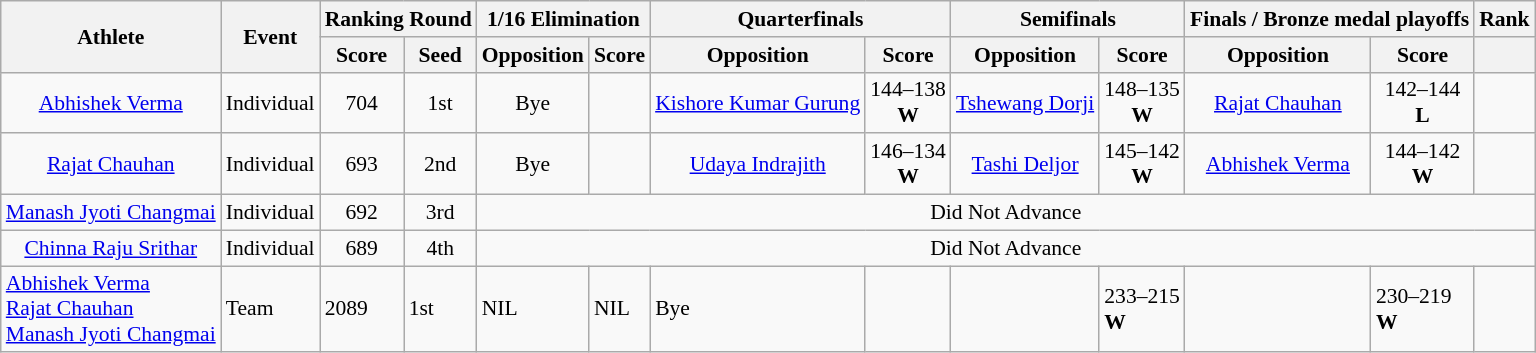<table class=wikitable style="font-size:90%" style="text-align:center;">
<tr>
<th rowspan=2>Athlete</th>
<th rowspan=2>Event</th>
<th colspan=2>Ranking Round</th>
<th colspan="2">1/16 Elimination</th>
<th colspan="2">Quarterfinals</th>
<th colspan="2">Semifinals</th>
<th colspan="2">Finals / Bronze medal playoffs</th>
<th>Rank</th>
</tr>
<tr>
<th>Score</th>
<th>Seed</th>
<th>Opposition</th>
<th>Score</th>
<th>Opposition</th>
<th>Score</th>
<th>Opposition</th>
<th>Score</th>
<th>Opposition</th>
<th>Score</th>
<th></th>
</tr>
<tr align=center>
<td><a href='#'>Abhishek Verma</a></td>
<td>Individual</td>
<td>704</td>
<td>1st</td>
<td>Bye</td>
<td></td>
<td><a href='#'>Kishore Kumar Gurung</a><br></td>
<td>144–138<br><strong>W</strong></td>
<td><a href='#'>Tshewang Dorji</a><br></td>
<td>148–135<br><strong>W</strong></td>
<td><a href='#'>Rajat Chauhan</a><br></td>
<td>142–144<br><strong>L</strong></td>
<td></td>
</tr>
<tr align=center>
<td><a href='#'>Rajat Chauhan</a></td>
<td>Individual</td>
<td>693</td>
<td>2nd</td>
<td>Bye</td>
<td></td>
<td><a href='#'>Udaya Indrajith</a><br></td>
<td>146–134<br><strong>W</strong></td>
<td><a href='#'>Tashi Deljor</a><br></td>
<td>145–142<br><strong>W</strong></td>
<td><a href='#'>Abhishek Verma</a><br></td>
<td>144–142<br><strong>W</strong></td>
<td></td>
</tr>
<tr align=center>
<td><a href='#'>Manash Jyoti Changmai</a></td>
<td>Individual</td>
<td>692</td>
<td>3rd</td>
<td colspan="9">Did Not Advance</td>
</tr>
<tr align=center>
<td><a href='#'>Chinna Raju Srithar</a></td>
<td>Individual</td>
<td>689</td>
<td>4th</td>
<td colspan="9">Did Not Advance</td>
</tr>
<tr>
<td><a href='#'>Abhishek Verma</a><br><a href='#'>Rajat Chauhan</a><br><a href='#'>Manash Jyoti Changmai</a></td>
<td>Team</td>
<td>2089</td>
<td>1st</td>
<td>NIL</td>
<td>NIL</td>
<td>Bye</td>
<td></td>
<td></td>
<td>233–215<br><strong>W</strong></td>
<td></td>
<td>230–219<br><strong>W</strong></td>
<td></td>
</tr>
</table>
